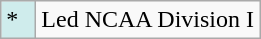<table class="wikitable">
<tr>
<td style="background:#CFECEC; width:1em">*</td>
<td>Led NCAA Division I</td>
</tr>
</table>
